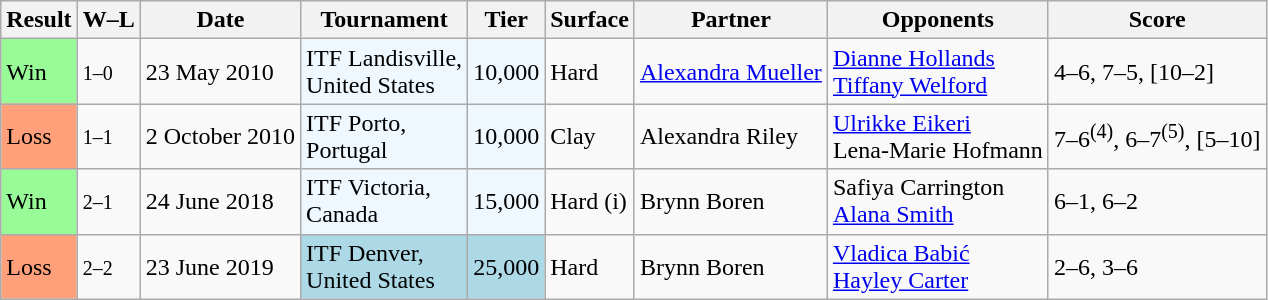<table class="sortable wikitable">
<tr>
<th>Result</th>
<th class="unsortable">W–L</th>
<th>Date</th>
<th>Tournament</th>
<th>Tier</th>
<th>Surface</th>
<th>Partner</th>
<th>Opponents</th>
<th class="unsortable">Score</th>
</tr>
<tr>
<td style="background:#98fb98;">Win</td>
<td><small>1–0</small></td>
<td>23 May 2010</td>
<td style="background:#f0f8ff;">ITF Landisville, <br>United States</td>
<td style="background:#f0f8ff;">10,000</td>
<td>Hard</td>
<td> <a href='#'>Alexandra Mueller</a></td>
<td> <a href='#'>Dianne Hollands</a> <br>  <a href='#'>Tiffany Welford</a></td>
<td>4–6, 7–5, [10–2]</td>
</tr>
<tr>
<td style="background:#ffa07a;">Loss</td>
<td><small>1–1</small></td>
<td>2 October 2010</td>
<td style="background:#f0f8ff;">ITF Porto, <br>Portugal</td>
<td style="background:#f0f8ff;">10,000</td>
<td>Clay</td>
<td> Alexandra Riley</td>
<td> <a href='#'>Ulrikke Eikeri</a> <br>  Lena-Marie Hofmann</td>
<td>7–6<sup>(4)</sup>, 6–7<sup>(5)</sup>, [5–10]</td>
</tr>
<tr>
<td style="background:#98fb98;">Win</td>
<td><small>2–1</small></td>
<td>24 June 2018</td>
<td style="background:#f0f8ff;">ITF Victoria, <br>Canada</td>
<td style="background:#f0f8ff;">15,000</td>
<td>Hard (i)</td>
<td> Brynn Boren</td>
<td> Safiya Carrington <br>  <a href='#'>Alana Smith</a></td>
<td>6–1, 6–2</td>
</tr>
<tr>
<td style="background:#ffa07a;">Loss</td>
<td><small>2–2</small></td>
<td>23 June 2019</td>
<td style="background:lightblue;">ITF Denver, <br>United States</td>
<td style="background:lightblue;">25,000</td>
<td>Hard</td>
<td> Brynn Boren</td>
<td> <a href='#'>Vladica Babić</a> <br>  <a href='#'>Hayley Carter</a></td>
<td>2–6, 3–6</td>
</tr>
</table>
